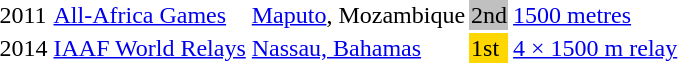<table>
<tr>
<td>2011</td>
<td><a href='#'>All-Africa Games</a></td>
<td><a href='#'>Maputo</a>, Mozambique</td>
<td bgcolor=silver>2nd</td>
<td><a href='#'>1500 metres</a></td>
<td></td>
</tr>
<tr>
<td>2014</td>
<td><a href='#'>IAAF World Relays</a></td>
<td><a href='#'>Nassau, Bahamas</a></td>
<td bgcolor=gold>1st</td>
<td><a href='#'>4 × 1500 m relay</a></td>
<td></td>
</tr>
</table>
